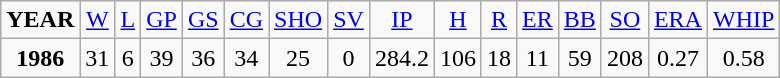<table class="wikitable">
<tr align=center>
<td><strong>YEAR</strong></td>
<td><a href='#'>W</a></td>
<td><a href='#'>L</a></td>
<td><a href='#'>GP</a></td>
<td><a href='#'>GS</a></td>
<td><a href='#'>CG</a></td>
<td><a href='#'>SHO</a></td>
<td><a href='#'>SV</a></td>
<td><a href='#'>IP</a></td>
<td><a href='#'>H</a></td>
<td><a href='#'>R</a></td>
<td><a href='#'>ER</a></td>
<td><a href='#'>BB</a></td>
<td><a href='#'>SO</a></td>
<td><a href='#'>ERA</a></td>
<td><a href='#'>WHIP</a></td>
</tr>
<tr align=center>
<td><strong>1986</strong></td>
<td>31</td>
<td>6</td>
<td>39</td>
<td>36</td>
<td>34</td>
<td>25</td>
<td>0</td>
<td>284.2</td>
<td>106</td>
<td>18</td>
<td>11</td>
<td>59</td>
<td>208</td>
<td>0.27</td>
<td>0.58</td>
</tr>
</table>
